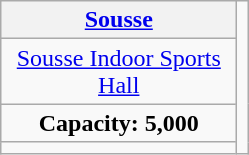<table class="wikitable" style="text-align:center" align=center>
<tr>
<th><a href='#'>Sousse</a></th>
<td rowspan=4></td>
</tr>
<tr>
<td width=150px><a href='#'>Sousse Indoor Sports Hall</a></td>
</tr>
<tr>
<td><strong>Capacity: 5,000</strong></td>
</tr>
<tr>
<td></td>
</tr>
</table>
